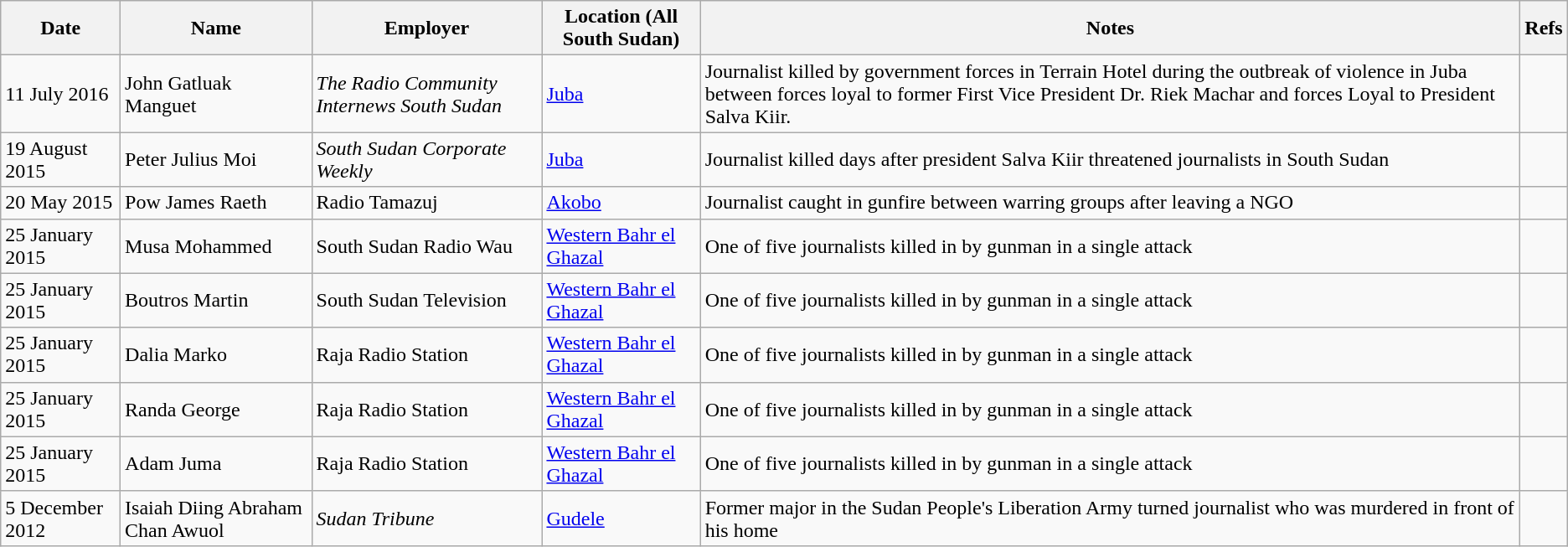<table class="wikitable sortable">
<tr>
<th>Date</th>
<th>Name</th>
<th>Employer</th>
<th>Location (All South Sudan)</th>
<th>Notes</th>
<th>Refs</th>
</tr>
<tr>
<td>11 July 2016</td>
<td>John Gatluak Manguet</td>
<td><em>The Radio Community Internews South Sudan</em></td>
<td><a href='#'>Juba</a></td>
<td>Journalist killed by government forces in Terrain Hotel during the outbreak of violence in Juba between forces loyal to former First Vice President Dr. Riek Machar and forces Loyal to President Salva Kiir.</td>
<td></td>
</tr>
<tr>
<td>19 August 2015</td>
<td>Peter Julius Moi</td>
<td><em>South Sudan Corporate Weekly</em></td>
<td><a href='#'>Juba</a></td>
<td>Journalist killed days after president Salva Kiir threatened journalists in South Sudan</td>
<td></td>
</tr>
<tr>
<td>20 May 2015</td>
<td>Pow James Raeth</td>
<td>Radio Tamazuj</td>
<td><a href='#'>Akobo</a></td>
<td>Journalist caught in gunfire between warring groups after leaving a NGO</td>
<td></td>
</tr>
<tr>
<td>25 January 2015</td>
<td>Musa Mohammed</td>
<td>South Sudan Radio Wau</td>
<td><a href='#'>Western Bahr el Ghazal</a></td>
<td>One of five journalists killed in by gunman in a single attack</td>
<td></td>
</tr>
<tr>
<td>25 January 2015</td>
<td>Boutros Martin</td>
<td>South Sudan Television</td>
<td><a href='#'>Western Bahr el Ghazal</a></td>
<td>One of five journalists killed in by gunman in a single attack</td>
<td></td>
</tr>
<tr>
<td>25 January 2015</td>
<td>Dalia Marko</td>
<td>Raja Radio Station</td>
<td><a href='#'>Western Bahr el Ghazal</a></td>
<td>One of five journalists killed in by gunman in a single attack</td>
<td></td>
</tr>
<tr>
<td>25 January 2015</td>
<td>Randa George</td>
<td>Raja Radio Station</td>
<td><a href='#'>Western Bahr el Ghazal</a></td>
<td>One of five journalists killed in by gunman in a single attack</td>
<td></td>
</tr>
<tr>
<td>25 January 2015</td>
<td>Adam Juma</td>
<td>Raja Radio Station</td>
<td><a href='#'>Western Bahr el Ghazal</a></td>
<td>One of five journalists killed in by gunman in a single attack</td>
<td></td>
</tr>
<tr>
<td>5 December 2012</td>
<td>Isaiah Diing Abraham Chan Awuol</td>
<td><em>Sudan Tribune</em></td>
<td><a href='#'>Gudele</a></td>
<td>Former major in the Sudan People's Liberation Army turned journalist who was murdered in front of his home</td>
<td></td>
</tr>
</table>
